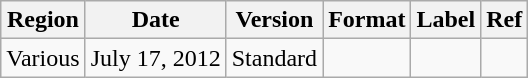<table class="wikitable">
<tr>
<th>Region</th>
<th>Date</th>
<th>Version</th>
<th>Format</th>
<th>Label</th>
<th>Ref</th>
</tr>
<tr>
<td>Various</td>
<td>July 17, 2012</td>
<td>Standard</td>
<td></td>
<td></td>
<td></td>
</tr>
</table>
